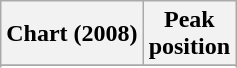<table class="wikitable plainrowheaders">
<tr>
<th scope="col">Chart (2008)</th>
<th scope="col">Peak<br>position</th>
</tr>
<tr>
</tr>
<tr>
</tr>
</table>
